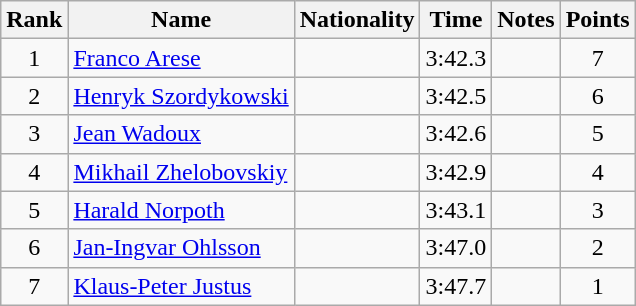<table class="wikitable sortable" style="text-align:center">
<tr>
<th>Rank</th>
<th>Name</th>
<th>Nationality</th>
<th>Time</th>
<th>Notes</th>
<th>Points</th>
</tr>
<tr>
<td>1</td>
<td align=left><a href='#'>Franco Arese</a></td>
<td align=left></td>
<td>3:42.3</td>
<td></td>
<td>7</td>
</tr>
<tr>
<td>2</td>
<td align=left><a href='#'>Henryk Szordykowski</a></td>
<td align=left></td>
<td>3:42.5</td>
<td></td>
<td>6</td>
</tr>
<tr>
<td>3</td>
<td align=left><a href='#'>Jean Wadoux</a></td>
<td align=left></td>
<td>3:42.6</td>
<td></td>
<td>5</td>
</tr>
<tr>
<td>4</td>
<td align=left><a href='#'>Mikhail Zhelobovskiy</a></td>
<td align=left></td>
<td>3:42.9</td>
<td></td>
<td>4</td>
</tr>
<tr>
<td>5</td>
<td align=left><a href='#'>Harald Norpoth</a></td>
<td align=left></td>
<td>3:43.1</td>
<td></td>
<td>3</td>
</tr>
<tr>
<td>6</td>
<td align=left><a href='#'>Jan-Ingvar Ohlsson</a></td>
<td align=left></td>
<td>3:47.0</td>
<td></td>
<td>2</td>
</tr>
<tr>
<td>7</td>
<td align=left><a href='#'>Klaus-Peter Justus</a></td>
<td align=left></td>
<td>3:47.7</td>
<td></td>
<td>1</td>
</tr>
</table>
